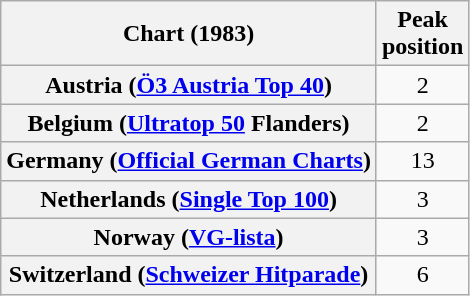<table class="wikitable sortable plainrowheaders" style="text-align:center">
<tr>
<th>Chart (1983)</th>
<th>Peak<br>position</th>
</tr>
<tr>
<th scope="row">Austria (<a href='#'>Ö3 Austria Top 40</a>)</th>
<td>2</td>
</tr>
<tr>
<th scope="row">Belgium (<a href='#'>Ultratop 50</a> Flanders)</th>
<td>2</td>
</tr>
<tr>
<th scope="row">Germany (<a href='#'>Official German Charts</a>)</th>
<td>13</td>
</tr>
<tr>
<th scope="row">Netherlands (<a href='#'>Single Top 100</a>)</th>
<td>3</td>
</tr>
<tr>
<th scope="row">Norway (<a href='#'>VG-lista</a>)</th>
<td>3</td>
</tr>
<tr>
<th scope="row">Switzerland (<a href='#'>Schweizer Hitparade</a>)</th>
<td>6</td>
</tr>
</table>
